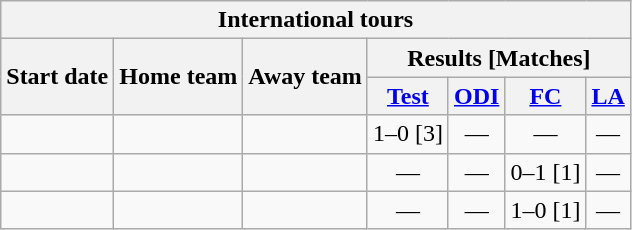<table class="wikitable">
<tr>
<th colspan="7">International tours</th>
</tr>
<tr>
<th rowspan="2">Start date</th>
<th rowspan="2">Home team</th>
<th rowspan="2">Away team</th>
<th colspan="4">Results [Matches]</th>
</tr>
<tr>
<th><a href='#'>Test</a></th>
<th><a href='#'>ODI</a></th>
<th><a href='#'>FC</a></th>
<th><a href='#'>LA</a></th>
</tr>
<tr>
<td><a href='#'></a></td>
<td></td>
<td></td>
<td>1–0 [3]</td>
<td ; style="text-align:center">—</td>
<td ; style="text-align:center">—</td>
<td ; style="text-align:center">—</td>
</tr>
<tr>
<td><a href='#'></a></td>
<td></td>
<td></td>
<td ; style="text-align:center">—</td>
<td ; style="text-align:center">—</td>
<td>0–1 [1]</td>
<td ; style="text-align:center">—</td>
</tr>
<tr>
<td><a href='#'></a></td>
<td></td>
<td></td>
<td ; style="text-align:center">—</td>
<td ; style="text-align:center">—</td>
<td>1–0 [1]</td>
<td ; style="text-align:center">—</td>
</tr>
</table>
